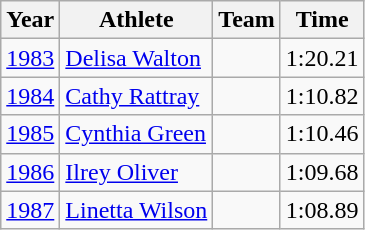<table class="wikitable sortable">
<tr>
<th>Year</th>
<th>Athlete</th>
<th>Team</th>
<th>Time</th>
</tr>
<tr>
<td><a href='#'>1983</a></td>
<td><a href='#'>Delisa Walton</a></td>
<td></td>
<td>1:20.21 </td>
</tr>
<tr>
<td><a href='#'>1984</a></td>
<td><a href='#'>Cathy Rattray</a></td>
<td></td>
<td>1:10.82</td>
</tr>
<tr>
<td><a href='#'>1985</a></td>
<td><a href='#'>Cynthia Green</a></td>
<td></td>
<td>1:10.46</td>
</tr>
<tr>
<td><a href='#'>1986</a></td>
<td><a href='#'>Ilrey Oliver</a></td>
<td></td>
<td>1:09.68</td>
</tr>
<tr>
<td><a href='#'>1987</a></td>
<td><a href='#'>Linetta Wilson</a></td>
<td></td>
<td>1:08.89</td>
</tr>
</table>
